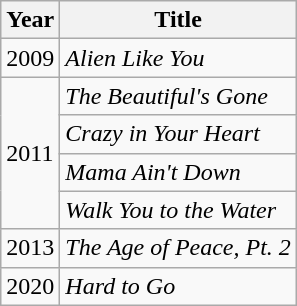<table class="wikitable">
<tr>
<th>Year</th>
<th>Title</th>
</tr>
<tr>
<td>2009</td>
<td><em>Alien Like You</em></td>
</tr>
<tr>
<td rowspan="4">2011</td>
<td><em>The Beautiful's Gone</em></td>
</tr>
<tr>
<td><em>Crazy in Your Heart</em></td>
</tr>
<tr>
<td><em>Mama Ain't Down</em></td>
</tr>
<tr>
<td><em>Walk You to the Water</em></td>
</tr>
<tr>
<td>2013</td>
<td><em>The Age of Peace, Pt. 2</em></td>
</tr>
<tr>
<td>2020</td>
<td><em>Hard to Go</em></td>
</tr>
</table>
